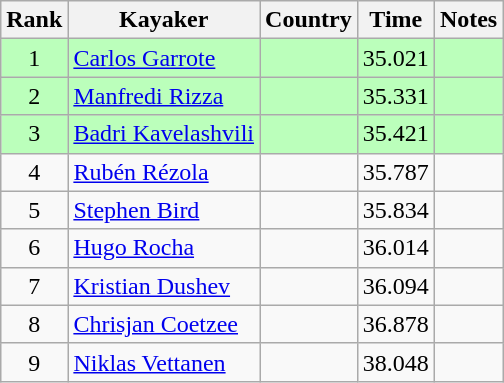<table class="wikitable" style="text-align:center">
<tr>
<th>Rank</th>
<th>Kayaker</th>
<th>Country</th>
<th>Time</th>
<th>Notes</th>
</tr>
<tr bgcolor=bbffbb>
<td>1</td>
<td align="left"><a href='#'>Carlos Garrote</a></td>
<td align="left"></td>
<td>35.021</td>
<td></td>
</tr>
<tr bgcolor=bbffbb>
<td>2</td>
<td align="left"><a href='#'>Manfredi Rizza</a></td>
<td align="left"></td>
<td>35.331</td>
<td></td>
</tr>
<tr bgcolor=bbffbb>
<td>3</td>
<td align="left"><a href='#'>Badri Kavelashvili</a></td>
<td align="left"></td>
<td>35.421</td>
<td></td>
</tr>
<tr>
<td>4</td>
<td align="left"><a href='#'>Rubén Rézola</a></td>
<td align="left"></td>
<td>35.787</td>
<td></td>
</tr>
<tr>
<td>5</td>
<td align="left"><a href='#'>Stephen Bird</a></td>
<td align="left"></td>
<td>35.834</td>
<td></td>
</tr>
<tr>
<td>6</td>
<td align="left"><a href='#'>Hugo Rocha</a></td>
<td align="left"></td>
<td>36.014</td>
<td></td>
</tr>
<tr>
<td>7</td>
<td align="left"><a href='#'>Kristian Dushev</a></td>
<td align="left"></td>
<td>36.094</td>
<td></td>
</tr>
<tr>
<td>8</td>
<td align="left"><a href='#'>Chrisjan Coetzee</a></td>
<td align="left"></td>
<td>36.878</td>
<td></td>
</tr>
<tr>
<td>9</td>
<td align="left"><a href='#'>Niklas Vettanen</a></td>
<td align="left"></td>
<td>38.048</td>
<td></td>
</tr>
</table>
